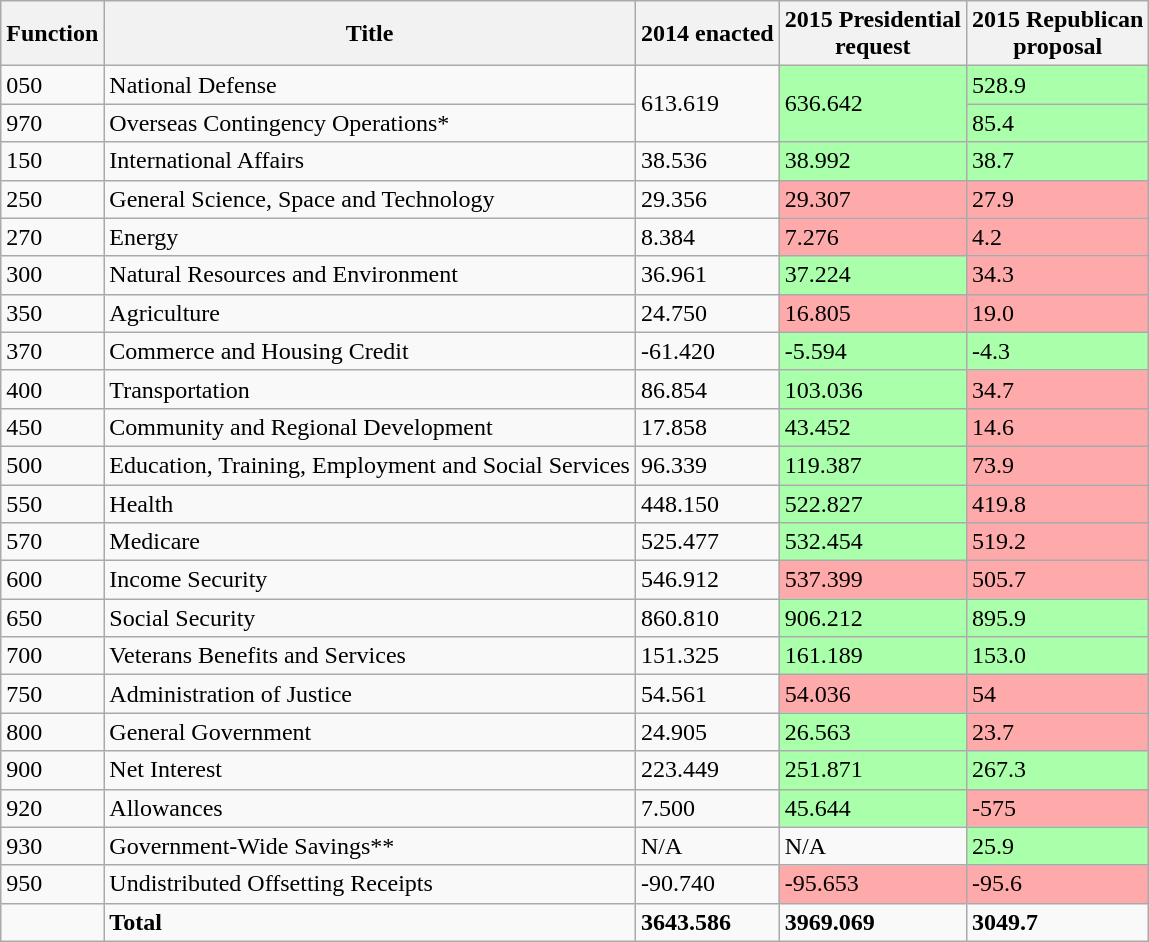<table class="wikitable sortable">
<tr>
<th>Function</th>
<th>Title</th>
<th>2014 enacted</th>
<th>2015 Presidential<br>request</th>
<th>2015 Republican<br>proposal</th>
</tr>
<tr>
<td>050</td>
<td style="text-align: left">National Defense</td>
<td rowspan="2">613.619</td>
<td rowspan="2" bgcolor="#AAFFAA">636.642</td>
<td bgcolor="#AAFFAA">528.9</td>
</tr>
<tr>
<td>970</td>
<td style="text-align: left">Overseas Contingency Operations*</td>
<td bgcolor="#AAFFAA">85.4</td>
</tr>
<tr>
<td>150</td>
<td style="text-align: left">International Affairs</td>
<td>38.536</td>
<td bgcolor="#AAFFAA">38.992</td>
<td bgcolor="#AAFFAA">38.7</td>
</tr>
<tr>
<td>250</td>
<td style="text-align: left">General Science, Space and Technology</td>
<td>29.356</td>
<td bgcolor="#FFAAAA">29.307</td>
<td bgcolor="#FFAAAA">27.9</td>
</tr>
<tr>
<td>270</td>
<td style="text-align: left">Energy</td>
<td>8.384</td>
<td bgcolor="#FFAAAA">7.276</td>
<td bgcolor="#FFAAAA">4.2</td>
</tr>
<tr>
<td>300</td>
<td style="text-align: left">Natural Resources and Environment</td>
<td>36.961</td>
<td bgcolor="#AAFFAA">37.224</td>
<td bgcolor="#FFAAAA">34.3</td>
</tr>
<tr>
<td>350</td>
<td style="text-align: left">Agriculture</td>
<td>24.750</td>
<td bgcolor="#FFAAAA">16.805</td>
<td bgcolor="#FFAAAA">19.0</td>
</tr>
<tr>
<td>370</td>
<td style="text-align: left">Commerce and Housing Credit</td>
<td>-61.420</td>
<td bgcolor="#AAFFAA">-5.594</td>
<td bgcolor="#AAFFAA">-4.3</td>
</tr>
<tr>
<td>400</td>
<td style="text-align: left">Transportation</td>
<td>86.854</td>
<td bgcolor="#AAFFAA">103.036</td>
<td bgcolor="#FFAAAA">34.7</td>
</tr>
<tr>
<td>450</td>
<td style="text-align: left">Community and Regional Development</td>
<td>17.858</td>
<td bgcolor="#AAFFAA">43.452</td>
<td bgcolor="#FFAAAA">14.6</td>
</tr>
<tr>
<td>500</td>
<td style="text-align: left">Education, Training, Employment and Social Services</td>
<td>96.339</td>
<td bgcolor="#AAFFAA">119.387</td>
<td bgcolor="#FFAAAA">73.9</td>
</tr>
<tr>
<td>550</td>
<td style="text-align: left">Health</td>
<td>448.150</td>
<td bgcolor="#AAFFAA">522.827</td>
<td bgcolor="#FFAAAA">419.8</td>
</tr>
<tr>
<td>570</td>
<td style="text-align: left">Medicare</td>
<td>525.477</td>
<td bgcolor="#AAFFAA">532.454</td>
<td bgcolor="#FFAAAA">519.2</td>
</tr>
<tr>
<td>600</td>
<td style="text-align: left">Income Security</td>
<td>546.912</td>
<td bgcolor="#FFAAAA">537.399</td>
<td bgcolor="#FFAAAA">505.7</td>
</tr>
<tr>
<td>650</td>
<td style="text-align: left">Social Security</td>
<td>860.810</td>
<td bgcolor="#AAFFAA">906.212</td>
<td bgcolor="#AAFFAA">895.9</td>
</tr>
<tr>
<td>700</td>
<td style="text-align: left">Veterans Benefits and Services</td>
<td>151.325</td>
<td bgcolor="#AAFFAA">161.189</td>
<td bgcolor="#AAFFAA">153.0</td>
</tr>
<tr>
<td>750</td>
<td style="text-align: left">Administration of Justice</td>
<td>54.561</td>
<td bgcolor="#FFAAAA">54.036</td>
<td bgcolor="#FFAAAA">54</td>
</tr>
<tr>
<td>800</td>
<td style="text-align: left">General Government</td>
<td>24.905</td>
<td bgcolor="#AAFFAA">26.563</td>
<td bgcolor="#FFAAAA">23.7</td>
</tr>
<tr>
<td>900</td>
<td style="text-align: left">Net Interest</td>
<td>223.449</td>
<td bgcolor="#AAFFAA">251.871</td>
<td bgcolor="#AAFFAA">267.3</td>
</tr>
<tr>
<td>920</td>
<td style="text-align: left">Allowances</td>
<td>7.500</td>
<td bgcolor="#AAFFAA">45.644</td>
<td bgcolor="#FFAAAA">-575</td>
</tr>
<tr>
<td>930</td>
<td style="text-align: left">Government-Wide Savings**</td>
<td>N/A</td>
<td>N/A</td>
<td bgcolor="#AAFFAA">25.9</td>
</tr>
<tr>
<td>950</td>
<td style="text-align: left">Undistributed Offsetting Receipts</td>
<td>-90.740</td>
<td bgcolor="#FFAAAA">-95.653</td>
<td bgcolor="#FFAAAA">-95.6</td>
</tr>
<tr class="sortbottom">
<td></td>
<td style="text-align: left"><strong>Total</strong></td>
<td><strong>3643.586</strong></td>
<td><strong>3969.069 </strong></td>
<td><strong>3049.7</strong></td>
</tr>
</table>
